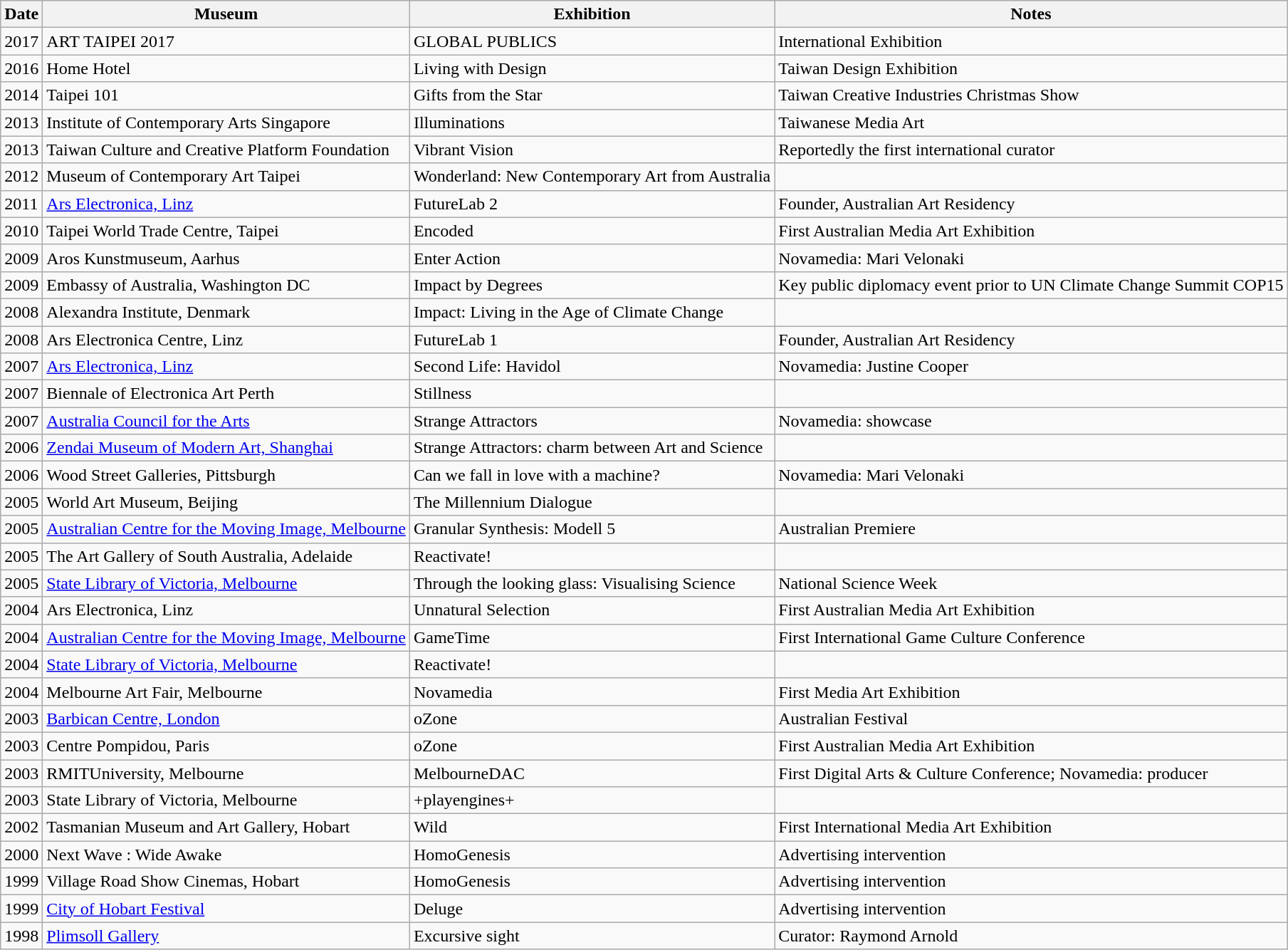<table class="wikitable">
<tr>
<th>Date</th>
<th>Museum</th>
<th>Exhibition</th>
<th>Notes</th>
</tr>
<tr>
<td>2017</td>
<td>ART TAIPEI 2017</td>
<td>GLOBAL PUBLICS</td>
<td>International Exhibition</td>
</tr>
<tr>
<td>2016</td>
<td>Home Hotel</td>
<td>Living with Design</td>
<td>Taiwan Design Exhibition</td>
</tr>
<tr>
<td>2014</td>
<td>Taipei 101</td>
<td>Gifts from the Star</td>
<td>Taiwan Creative Industries Christmas Show</td>
</tr>
<tr>
<td>2013</td>
<td>Institute of Contemporary Arts Singapore</td>
<td>Illuminations</td>
<td>Taiwanese Media Art</td>
</tr>
<tr>
<td>2013</td>
<td>Taiwan Culture and Creative Platform Foundation</td>
<td>Vibrant Vision</td>
<td>Reportedly the first international curator</td>
</tr>
<tr>
<td>2012</td>
<td>Museum of Contemporary Art Taipei</td>
<td>Wonderland: New Contemporary Art from Australia</td>
<td></td>
</tr>
<tr>
<td>2011</td>
<td><a href='#'>Ars Electronica, Linz</a></td>
<td>FutureLab 2</td>
<td>Founder, Australian Art Residency</td>
</tr>
<tr>
<td>2010</td>
<td>Taipei World Trade Centre, Taipei</td>
<td>Encoded</td>
<td>First Australian Media Art Exhibition</td>
</tr>
<tr>
<td>2009</td>
<td>Aros Kunstmuseum, Aarhus</td>
<td>Enter Action</td>
<td>Novamedia: Mari Velonaki</td>
</tr>
<tr>
<td>2009</td>
<td>Embassy of Australia, Washington DC</td>
<td>Impact by Degrees</td>
<td>Key public diplomacy event prior to UN Climate Change Summit COP15</td>
</tr>
<tr>
<td>2008</td>
<td>Alexandra Institute, Denmark</td>
<td>Impact: Living in the Age of Climate Change</td>
<td></td>
</tr>
<tr>
<td>2008</td>
<td>Ars Electronica Centre, Linz</td>
<td>FutureLab 1</td>
<td>Founder, Australian Art Residency</td>
</tr>
<tr>
<td>2007</td>
<td><a href='#'>Ars Electronica, Linz</a></td>
<td>Second Life: Havidol</td>
<td>Novamedia: Justine Cooper</td>
</tr>
<tr>
<td>2007</td>
<td>Biennale of Electronica Art Perth</td>
<td>Stillness</td>
<td></td>
</tr>
<tr>
<td>2007</td>
<td><a href='#'>Australia Council for the Arts</a></td>
<td>Strange Attractors</td>
<td>Novamedia: showcase</td>
</tr>
<tr>
<td>2006</td>
<td><a href='#'>Zendai Museum of Modern Art, Shanghai</a></td>
<td>Strange Attractors: charm between Art and Science</td>
<td></td>
</tr>
<tr>
<td>2006</td>
<td>Wood Street Galleries, Pittsburgh</td>
<td>Can we fall in love with a machine?</td>
<td>Novamedia: Mari Velonaki</td>
</tr>
<tr>
<td>2005</td>
<td>World Art Museum, Beijing</td>
<td>The Millennium Dialogue</td>
<td></td>
</tr>
<tr>
<td>2005</td>
<td><a href='#'>Australian Centre for the Moving Image, Melbourne</a></td>
<td>Granular Synthesis: Modell 5</td>
<td>Australian Premiere</td>
</tr>
<tr>
<td>2005</td>
<td>The Art Gallery of South Australia, Adelaide</td>
<td>Reactivate!</td>
<td></td>
</tr>
<tr>
<td>2005</td>
<td><a href='#'>State Library of Victoria, Melbourne</a></td>
<td>Through the looking glass: Visualising Science</td>
<td>National Science Week</td>
</tr>
<tr>
<td>2004</td>
<td>Ars Electronica, Linz</td>
<td>Unnatural Selection</td>
<td>First Australian Media Art Exhibition</td>
</tr>
<tr>
<td>2004</td>
<td><a href='#'>Australian Centre for the Moving Image, Melbourne</a></td>
<td>GameTime</td>
<td>First International Game Culture Conference</td>
</tr>
<tr>
<td>2004</td>
<td><a href='#'>State Library of Victoria, Melbourne</a></td>
<td>Reactivate!</td>
<td></td>
</tr>
<tr>
<td>2004</td>
<td>Melbourne Art Fair, Melbourne</td>
<td>Novamedia</td>
<td>First Media Art Exhibition</td>
</tr>
<tr>
<td>2003</td>
<td><a href='#'>Barbican Centre, London</a></td>
<td>oZone</td>
<td>Australian Festival</td>
</tr>
<tr>
<td>2003</td>
<td>Centre Pompidou, Paris</td>
<td>oZone</td>
<td>First Australian Media Art Exhibition</td>
</tr>
<tr>
<td>2003</td>
<td>RMITUniversity, Melbourne</td>
<td>MelbourneDAC</td>
<td>First Digital Arts & Culture Conference; Novamedia: producer</td>
</tr>
<tr>
<td>2003</td>
<td>State Library of Victoria, Melbourne</td>
<td>+playengines+</td>
<td></td>
</tr>
<tr>
<td>2002</td>
<td>Tasmanian Museum and Art Gallery, Hobart</td>
<td>Wild</td>
<td>First International Media Art Exhibition</td>
</tr>
<tr>
<td>2000</td>
<td>Next Wave : Wide Awake</td>
<td>HomoGenesis</td>
<td>Advertising intervention</td>
</tr>
<tr>
<td>1999</td>
<td>Village Road Show Cinemas, Hobart</td>
<td>HomoGenesis</td>
<td>Advertising intervention</td>
</tr>
<tr>
<td>1999</td>
<td><a href='#'>City of Hobart Festival</a></td>
<td>Deluge</td>
<td>Advertising intervention</td>
</tr>
<tr>
<td>1998</td>
<td><a href='#'>Plimsoll Gallery</a></td>
<td>Excursive sight</td>
<td>Curator: Raymond Arnold</td>
</tr>
</table>
